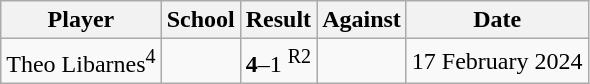<table class="wikitable sortable">
<tr>
<th>Player</th>
<th>School</th>
<th>Result</th>
<th>Against</th>
<th>Date</th>
</tr>
<tr>
<td> Theo Libarnes<sup>4</sup></td>
<td></td>
<td align="center"><strong>4</strong>–1 <sup>R2</sup></td>
<td></td>
<td>17 February 2024</td>
</tr>
</table>
